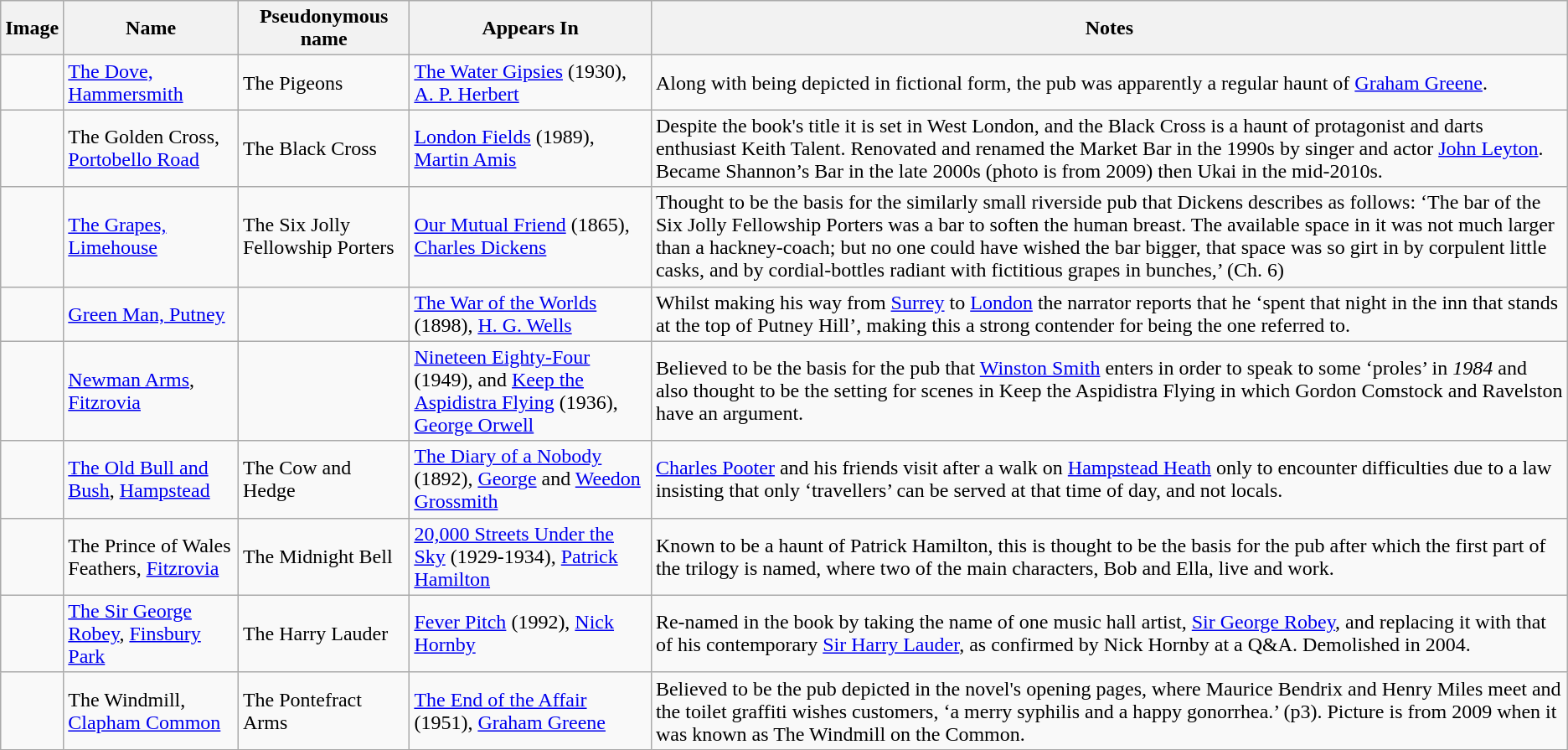<table class="wikitable">
<tr>
<th>Image</th>
<th>Name</th>
<th>Pseudonymous name</th>
<th>Appears In</th>
<th>Notes</th>
</tr>
<tr>
<td></td>
<td><a href='#'>The Dove, Hammersmith</a></td>
<td>The Pigeons</td>
<td><a href='#'>The Water Gipsies</a> (1930), <a href='#'>A. P. Herbert</a></td>
<td>Along with being depicted in fictional form, the pub was apparently a regular haunt of <a href='#'>Graham Greene</a>.</td>
</tr>
<tr>
<td></td>
<td>The Golden Cross, <a href='#'>Portobello Road</a></td>
<td>The Black Cross</td>
<td><a href='#'>London Fields</a> (1989), <a href='#'>Martin Amis</a></td>
<td>Despite the book's title it is set in West London, and the Black Cross is a haunt of protagonist and darts enthusiast Keith Talent. Renovated and renamed the Market Bar in the 1990s by singer and actor <a href='#'>John Leyton</a>. Became Shannon’s Bar in the late 2000s (photo is from 2009) then Ukai in the mid-2010s.</td>
</tr>
<tr>
<td></td>
<td><a href='#'>The Grapes, Limehouse</a></td>
<td>The Six Jolly Fellowship Porters</td>
<td><a href='#'>Our Mutual Friend</a> (1865), <a href='#'>Charles Dickens</a></td>
<td>Thought to be the basis for the similarly small riverside pub that Dickens describes as follows: ‘The bar of the Six Jolly Fellowship Porters was a bar to soften the human breast. The available space in it was not much larger than a hackney-coach; but no one could have wished the bar bigger, that space was so girt in by corpulent little casks, and by cordial-bottles radiant with fictitious grapes in bunches,’ (Ch. 6)</td>
</tr>
<tr>
<td></td>
<td><a href='#'>Green Man, Putney</a></td>
<td></td>
<td><a href='#'>The War of the Worlds</a> (1898), <a href='#'>H. G. Wells</a></td>
<td>Whilst making his way from <a href='#'>Surrey</a> to <a href='#'>London</a> the narrator reports that he ‘spent that night in the inn that stands at the top of Putney Hill’, making this a strong contender for being the one referred to.</td>
</tr>
<tr>
<td></td>
<td><a href='#'>Newman Arms</a>, <a href='#'>Fitzrovia</a></td>
<td></td>
<td><a href='#'>Nineteen Eighty-Four</a> (1949), and <a href='#'>Keep the Aspidistra Flying</a> (1936), <a href='#'>George Orwell</a></td>
<td>Believed to be the basis for the pub that <a href='#'>Winston Smith</a> enters in order to speak to some ‘proles’ in <em>1984</em> and also thought to be the setting for scenes in Keep the Aspidistra Flying in which Gordon Comstock and Ravelston have an argument.</td>
</tr>
<tr>
<td></td>
<td><a href='#'>The Old Bull and Bush</a>, <a href='#'>Hampstead</a></td>
<td>The Cow and Hedge</td>
<td><a href='#'>The Diary of a Nobody</a> (1892), <a href='#'>George</a> and <a href='#'>Weedon Grossmith</a></td>
<td><a href='#'>Charles Pooter</a> and his friends visit after a walk on <a href='#'>Hampstead Heath</a> only to encounter difficulties due to a law insisting that only ‘travellers’ can be served at that time of day, and not locals.</td>
</tr>
<tr>
<td></td>
<td>The Prince of Wales Feathers, <a href='#'>Fitzrovia</a></td>
<td>The Midnight Bell</td>
<td><a href='#'>20,000 Streets Under the Sky</a> (1929-1934), <a href='#'>Patrick Hamilton</a></td>
<td>Known to be a haunt of Patrick Hamilton, this is thought to be the basis for the pub after which the first part of the trilogy is named, where two of the main characters, Bob and Ella, live and work.</td>
</tr>
<tr>
<td></td>
<td><a href='#'>The Sir George Robey</a>, <a href='#'>Finsbury Park</a></td>
<td>The Harry Lauder</td>
<td><a href='#'>Fever Pitch</a> (1992), <a href='#'>Nick Hornby</a></td>
<td>Re-named in the book by taking the name of one music hall artist, <a href='#'>Sir George Robey</a>, and replacing it with that of his contemporary <a href='#'>Sir Harry Lauder</a>, as confirmed by Nick Hornby at a Q&A. Demolished in 2004.</td>
</tr>
<tr>
<td></td>
<td>The Windmill, <a href='#'>Clapham Common</a></td>
<td>The Pontefract Arms</td>
<td><a href='#'>The End of the Affair</a> (1951), <a href='#'>Graham Greene</a></td>
<td>Believed to be the pub depicted in the novel's opening pages, where Maurice Bendrix and Henry Miles meet and the toilet graffiti wishes customers, ‘a merry syphilis and a happy gonorrhea.’ (p3). Picture is from 2009 when it was known as The Windmill on the Common.</td>
</tr>
</table>
